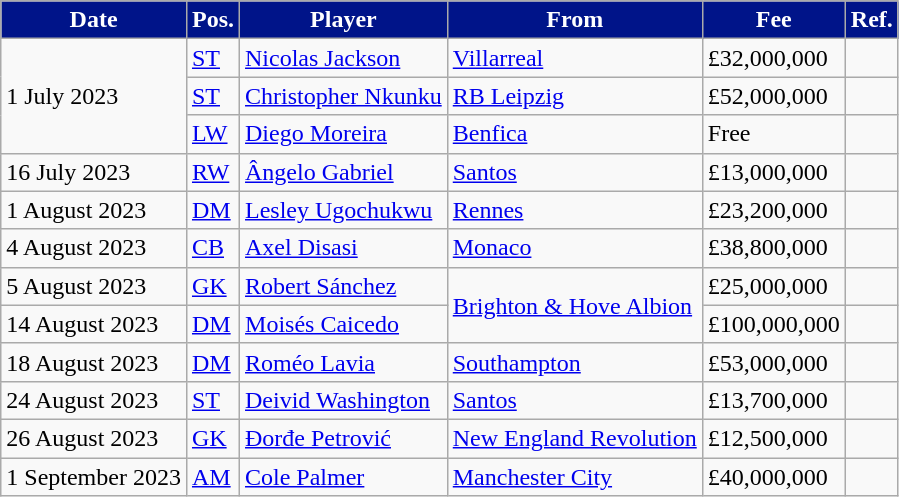<table class="wikitable plainrowheaders sortable">
<tr>
<th style="background:#001489; color:#FFFFFF;">Date</th>
<th style="background:#001489; color:#FFFFFF;">Pos.</th>
<th style="background:#001489; color:#FFFFFF;">Player</th>
<th style="background:#001489; color:#FFFFFF;">From</th>
<th style="background:#001489; color:#FFFFFF;">Fee</th>
<th style="background:#001489; color:#FFFFFF;">Ref.</th>
</tr>
<tr>
<td rowspan="3">1 July 2023</td>
<td><a href='#'>ST</a></td>
<td> <a href='#'>Nicolas Jackson</a></td>
<td> <a href='#'>Villarreal</a></td>
<td>£32,000,000</td>
<td></td>
</tr>
<tr>
<td><a href='#'>ST</a></td>
<td> <a href='#'>Christopher Nkunku</a></td>
<td> <a href='#'>RB Leipzig</a></td>
<td>£52,000,000</td>
<td></td>
</tr>
<tr>
<td><a href='#'>LW</a></td>
<td> <a href='#'>Diego Moreira</a></td>
<td> <a href='#'>Benfica</a></td>
<td>Free</td>
<td></td>
</tr>
<tr>
<td>16 July 2023</td>
<td><a href='#'>RW</a></td>
<td> <a href='#'>Ângelo Gabriel</a></td>
<td> <a href='#'>Santos</a></td>
<td>£13,000,000</td>
<td></td>
</tr>
<tr>
<td>1 August 2023</td>
<td><a href='#'>DM</a></td>
<td> <a href='#'>Lesley Ugochukwu</a></td>
<td> <a href='#'>Rennes</a></td>
<td>£23,200,000</td>
<td></td>
</tr>
<tr>
<td>4 August 2023</td>
<td><a href='#'>CB</a></td>
<td> <a href='#'>Axel Disasi</a></td>
<td> <a href='#'>Monaco</a></td>
<td>£38,800,000</td>
<td></td>
</tr>
<tr>
<td>5 August 2023</td>
<td><a href='#'>GK</a></td>
<td> <a href='#'>Robert Sánchez</a></td>
<td rowspan="2"> <a href='#'>Brighton & Hove Albion</a></td>
<td>£25,000,000</td>
<td></td>
</tr>
<tr>
<td>14 August 2023</td>
<td><a href='#'>DM</a></td>
<td> <a href='#'>Moisés Caicedo</a></td>
<td>£100,000,000</td>
<td></td>
</tr>
<tr>
<td>18 August 2023</td>
<td><a href='#'>DM</a></td>
<td> <a href='#'>Roméo Lavia</a></td>
<td> <a href='#'>Southampton</a></td>
<td>£53,000,000</td>
<td></td>
</tr>
<tr>
<td>24 August 2023</td>
<td><a href='#'>ST</a></td>
<td> <a href='#'>Deivid Washington</a></td>
<td> <a href='#'>Santos</a></td>
<td>£13,700,000</td>
<td></td>
</tr>
<tr>
<td>26 August 2023</td>
<td><a href='#'>GK</a></td>
<td> <a href='#'>Đorđe Petrović</a></td>
<td> <a href='#'>New England Revolution</a></td>
<td>£12,500,000</td>
<td></td>
</tr>
<tr>
<td>1 September 2023</td>
<td><a href='#'>AM</a></td>
<td> <a href='#'>Cole Palmer</a></td>
<td> <a href='#'>Manchester City</a></td>
<td>£40,000,000</td>
<td></td>
</tr>
</table>
